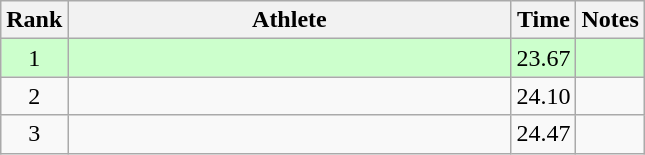<table class="wikitable" style="text-align:center">
<tr>
<th>Rank</th>
<th Style="width:18em">Athlete</th>
<th>Time</th>
<th>Notes</th>
</tr>
<tr style="background:#cfc">
<td>1</td>
<td style="text-align:left"></td>
<td>23.67</td>
<td></td>
</tr>
<tr>
<td>2</td>
<td style="text-align:left"></td>
<td>24.10</td>
<td></td>
</tr>
<tr>
<td>3</td>
<td style="text-align:left"></td>
<td>24.47</td>
<td></td>
</tr>
</table>
